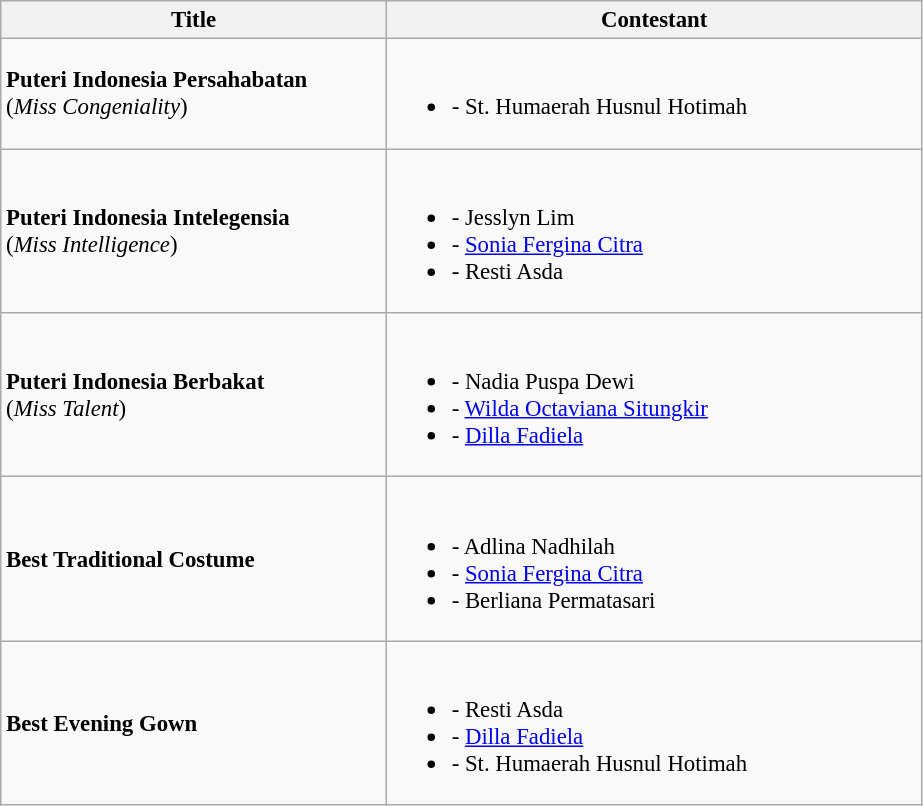<table class="wikitable sortable" style="font-size:95%;">
<tr>
<th style="width:250px;">Title</th>
<th style="width:350px;">Contestant</th>
</tr>
<tr>
<td><strong>Puteri Indonesia Persahabatan</strong><br>(<em>Miss Congeniality</em>)</td>
<td><br><ul><li><strong></strong> - St. Humaerah Husnul Hotimah</li></ul></td>
</tr>
<tr>
<td><strong>Puteri Indonesia Intelegensia</strong><br> (<em>Miss Intelligence</em>)</td>
<td><br><ul><li> <strong></strong>- Jesslyn Lim</li><li> <strong></strong> - <a href='#'>Sonia Fergina Citra</a></li><li> <strong></strong> - Resti Asda</li></ul></td>
</tr>
<tr>
<td><strong>Puteri Indonesia Berbakat</strong><br>(<em>Miss Talent</em>)</td>
<td><br><ul><li> <strong></strong> - Nadia Puspa Dewi</li><li> <strong></strong> - <a href='#'>Wilda Octaviana Situngkir</a></li><li> <strong></strong> - <a href='#'>Dilla Fadiela</a></li></ul></td>
</tr>
<tr>
<td><strong>Best Traditional Costume</strong></td>
<td><br><ul><li> <strong></strong> - Adlina Nadhilah</li><li> <strong></strong> - <a href='#'>Sonia Fergina Citra</a></li><li> <strong></strong> - Berliana Permatasari</li></ul></td>
</tr>
<tr>
<td><strong>Best Evening Gown</strong></td>
<td><br><ul><li> <strong></strong> - Resti Asda</li><li> <strong></strong> - <a href='#'>Dilla Fadiela</a></li><li> <strong></strong> - St. Humaerah Husnul Hotimah</li></ul></td>
</tr>
</table>
